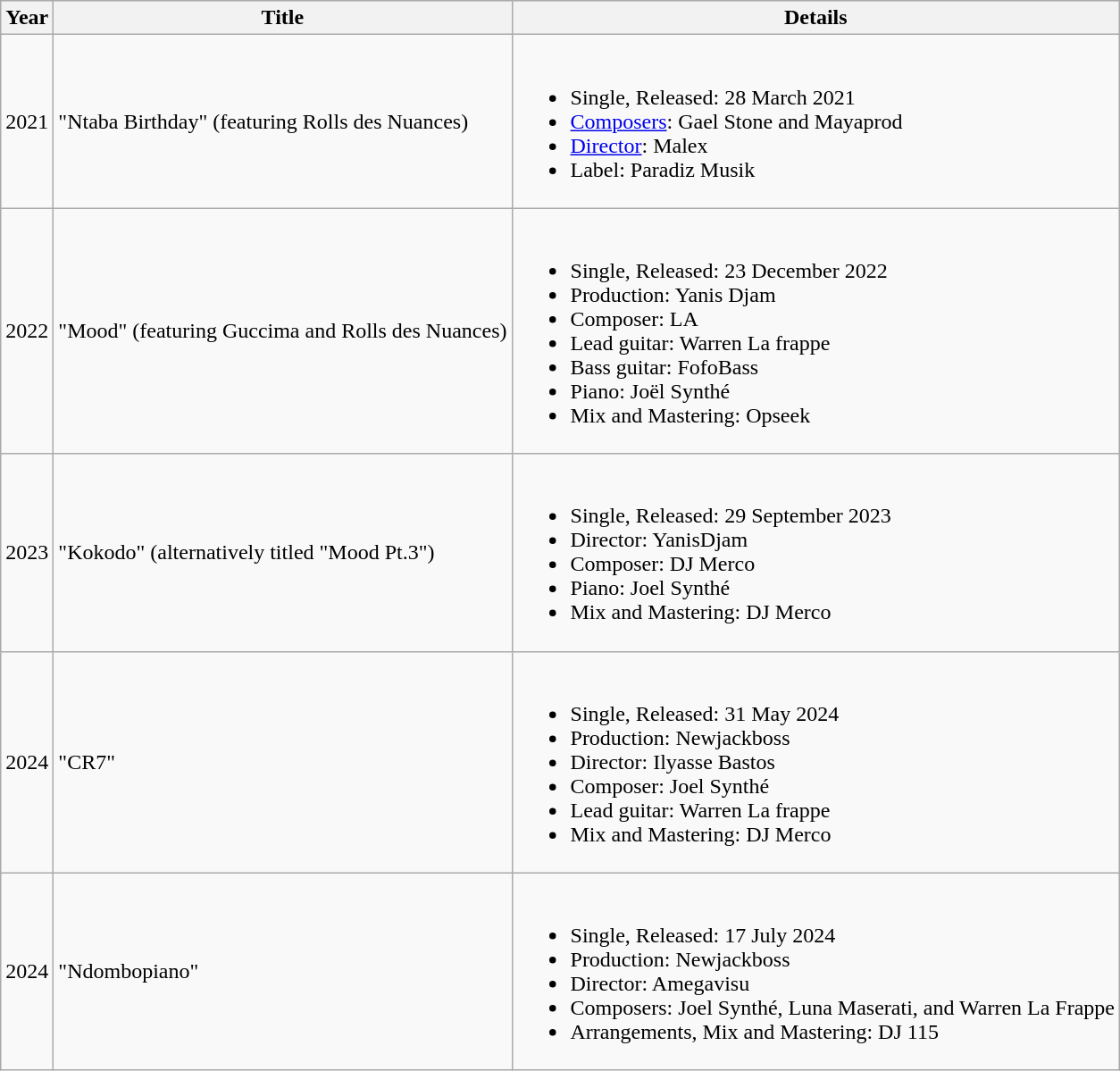<table class="wikitable plainrowheaders">
<tr>
<th>Year</th>
<th>Title</th>
<th>Details</th>
</tr>
<tr>
<td>2021</td>
<td>"Ntaba Birthday" (featuring Rolls des Nuances)</td>
<td><br><ul><li>Single, Released: 28 March 2021</li><li><a href='#'>Composers</a>: Gael Stone and  Mayaprod</li><li><a href='#'>Director</a>: Malex</li><li>Label: Paradiz Musik</li></ul></td>
</tr>
<tr>
<td>2022</td>
<td>"Mood" (featuring Guccima and Rolls des Nuances)</td>
<td><br><ul><li>Single, Released: 23 December 2022</li><li>Production: Yanis Djam</li><li>Composer: LA</li><li>Lead guitar: Warren La frappe</li><li>Bass guitar: FofoBass</li><li>Piano: Joël Synthé</li><li>Mix and Mastering: Opseek</li></ul></td>
</tr>
<tr>
<td>2023</td>
<td>"Kokodo" (alternatively titled "Mood Pt.3")</td>
<td><br><ul><li>Single, Released: 29 September 2023</li><li>Director: YanisDjam</li><li>Composer: ​⁠​⁠DJ Merco</li><li>Piano: ​⁠​⁠Joel Synthé</li><li>Mix and Mastering: ​⁠​⁠DJ Merco</li></ul></td>
</tr>
<tr>
<td>2024</td>
<td>"CR7"</td>
<td><br><ul><li>Single, Released: 31 May 2024</li><li>Production: Newjackboss</li><li>Director: Ilyasse Bastos</li><li>Composer: Joel Synthé</li><li>Lead guitar: Warren La frappe</li><li>Mix and Mastering: DJ Merco</li></ul></td>
</tr>
<tr>
<td>2024</td>
<td>"Ndombopiano"</td>
<td><br><ul><li>Single, Released: 17 July 2024</li><li>Production: Newjackboss</li><li>Director: Amegavisu</li><li>Composers: Joel Synthé, Luna Maserati, and Warren La Frappe</li><li>Arrangements, Mix and Mastering: DJ 115</li></ul></td>
</tr>
</table>
